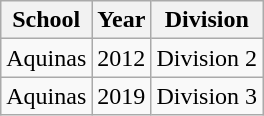<table class="wikitable">
<tr>
<th>School</th>
<th>Year</th>
<th>Division</th>
</tr>
<tr>
<td>Aquinas</td>
<td>2012</td>
<td>Division 2</td>
</tr>
<tr>
<td>Aquinas</td>
<td>2019</td>
<td>Division 3</td>
</tr>
</table>
